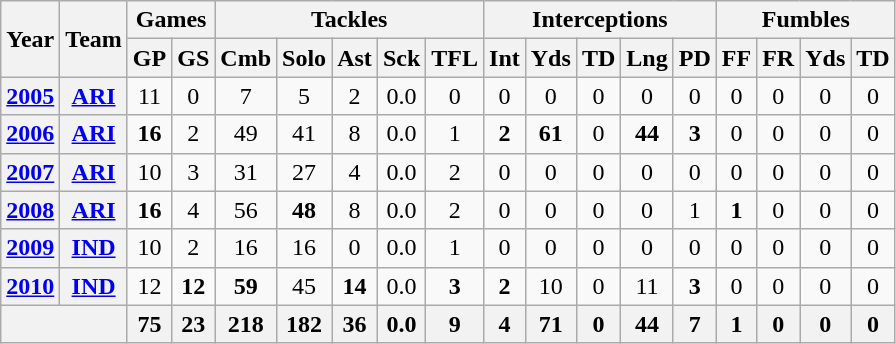<table class="wikitable" style="text-align:center">
<tr>
<th rowspan="2">Year</th>
<th rowspan="2">Team</th>
<th colspan="2">Games</th>
<th colspan="5">Tackles</th>
<th colspan="5">Interceptions</th>
<th colspan="4">Fumbles</th>
</tr>
<tr>
<th>GP</th>
<th>GS</th>
<th>Cmb</th>
<th>Solo</th>
<th>Ast</th>
<th>Sck</th>
<th>TFL</th>
<th>Int</th>
<th>Yds</th>
<th>TD</th>
<th>Lng</th>
<th>PD</th>
<th>FF</th>
<th>FR</th>
<th>Yds</th>
<th>TD</th>
</tr>
<tr>
<th><a href='#'>2005</a></th>
<th><a href='#'>ARI</a></th>
<td>11</td>
<td>0</td>
<td>7</td>
<td>5</td>
<td>2</td>
<td>0.0</td>
<td>0</td>
<td>0</td>
<td>0</td>
<td>0</td>
<td>0</td>
<td>0</td>
<td>0</td>
<td>0</td>
<td>0</td>
<td>0</td>
</tr>
<tr>
<th><a href='#'>2006</a></th>
<th><a href='#'>ARI</a></th>
<td><strong>16</strong></td>
<td>2</td>
<td>49</td>
<td>41</td>
<td>8</td>
<td>0.0</td>
<td>1</td>
<td><strong>2</strong></td>
<td><strong>61</strong></td>
<td>0</td>
<td><strong>44</strong></td>
<td><strong>3</strong></td>
<td>0</td>
<td>0</td>
<td>0</td>
<td>0</td>
</tr>
<tr>
<th><a href='#'>2007</a></th>
<th><a href='#'>ARI</a></th>
<td>10</td>
<td>3</td>
<td>31</td>
<td>27</td>
<td>4</td>
<td>0.0</td>
<td>2</td>
<td>0</td>
<td>0</td>
<td>0</td>
<td>0</td>
<td>0</td>
<td>0</td>
<td>0</td>
<td>0</td>
<td>0</td>
</tr>
<tr>
<th><a href='#'>2008</a></th>
<th><a href='#'>ARI</a></th>
<td><strong>16</strong></td>
<td>4</td>
<td>56</td>
<td><strong>48</strong></td>
<td>8</td>
<td>0.0</td>
<td>2</td>
<td>0</td>
<td>0</td>
<td>0</td>
<td>0</td>
<td>1</td>
<td><strong>1</strong></td>
<td>0</td>
<td>0</td>
<td>0</td>
</tr>
<tr>
<th><a href='#'>2009</a></th>
<th><a href='#'>IND</a></th>
<td>10</td>
<td>2</td>
<td>16</td>
<td>16</td>
<td>0</td>
<td>0.0</td>
<td>1</td>
<td>0</td>
<td>0</td>
<td>0</td>
<td>0</td>
<td>0</td>
<td>0</td>
<td>0</td>
<td>0</td>
<td>0</td>
</tr>
<tr>
<th><a href='#'>2010</a></th>
<th><a href='#'>IND</a></th>
<td>12</td>
<td><strong>12</strong></td>
<td><strong>59</strong></td>
<td>45</td>
<td><strong>14</strong></td>
<td>0.0</td>
<td><strong>3</strong></td>
<td><strong>2</strong></td>
<td>10</td>
<td>0</td>
<td>11</td>
<td><strong>3</strong></td>
<td>0</td>
<td>0</td>
<td>0</td>
<td>0</td>
</tr>
<tr>
<th colspan="2"></th>
<th>75</th>
<th>23</th>
<th>218</th>
<th>182</th>
<th>36</th>
<th>0.0</th>
<th>9</th>
<th>4</th>
<th>71</th>
<th>0</th>
<th>44</th>
<th>7</th>
<th>1</th>
<th>0</th>
<th>0</th>
<th>0</th>
</tr>
</table>
